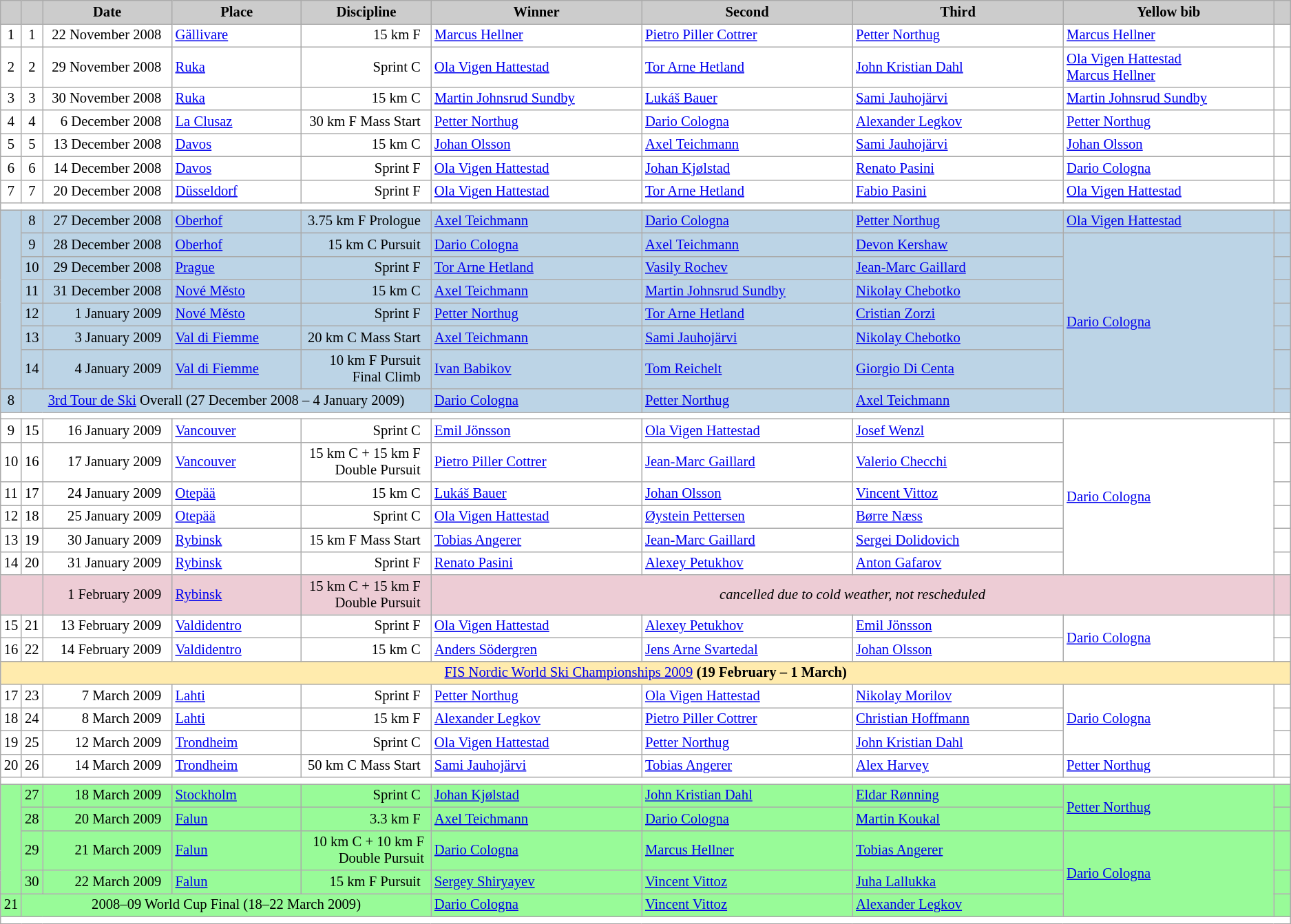<table class="wikitable plainrowheaders" style="background:#fff; font-size:86%; line-height:16px; border:grey solid 1px; border-collapse:collapse;">
<tr style="background:#ccc; text-align:center;">
<th scope="col" style="background:#ccc; width=20 px;"></th>
<th scope="col" style="background:#ccc; width=30 px;"></th>
<th scope="col" style="background:#ccc; width:120px;">Date</th>
<th scope="col" style="background:#ccc; width:120px;">Place</th>
<th scope="col" style="background:#ccc; width:120px;">Discipline</th>
<th scope="col" style="background:#ccc; width:200px;">Winner</th>
<th scope="col" style="background:#ccc; width:200px;">Second</th>
<th scope="col" style="background:#ccc; width:200px;">Third</th>
<th scope="col" style="background:#ccc; width:200px;">Yellow bib</th>
<th scope="col" style="background:#ccc; width:10px;"></th>
</tr>
<tr>
<td align=center>1</td>
<td align=center>1</td>
<td align=right>22 November 2008  </td>
<td> <a href='#'>Gällivare</a></td>
<td align=right>15 km F  </td>
<td> <a href='#'>Marcus Hellner</a></td>
<td> <a href='#'>Pietro Piller Cottrer</a></td>
<td> <a href='#'>Petter Northug</a></td>
<td> <a href='#'>Marcus Hellner</a></td>
<td></td>
</tr>
<tr>
<td align=center>2</td>
<td align=center>2</td>
<td align=right>29 November 2008  </td>
<td> <a href='#'>Ruka</a></td>
<td align=right>Sprint C  </td>
<td> <a href='#'>Ola Vigen Hattestad</a></td>
<td> <a href='#'>Tor Arne Hetland</a></td>
<td> <a href='#'>John Kristian Dahl</a></td>
<td> <a href='#'>Ola Vigen Hattestad</a><br> <a href='#'>Marcus Hellner</a></td>
<td></td>
</tr>
<tr>
<td align=center>3</td>
<td align=center>3</td>
<td align=right>30 November 2008  </td>
<td> <a href='#'>Ruka</a></td>
<td align=right>15 km C  </td>
<td> <a href='#'>Martin Johnsrud Sundby</a></td>
<td> <a href='#'>Lukáš Bauer</a></td>
<td> <a href='#'>Sami Jauhojärvi</a></td>
<td> <a href='#'>Martin Johnsrud Sundby</a></td>
<td></td>
</tr>
<tr>
<td align=center>4</td>
<td align=center>4</td>
<td align=right>6 December 2008  </td>
<td> <a href='#'>La Clusaz</a></td>
<td align=right>30 km F Mass Start  </td>
<td> <a href='#'>Petter Northug</a></td>
<td> <a href='#'>Dario Cologna</a></td>
<td> <a href='#'>Alexander Legkov</a></td>
<td> <a href='#'>Petter Northug</a></td>
<td></td>
</tr>
<tr>
<td align=center>5</td>
<td align=center>5</td>
<td align=right>13 December 2008  </td>
<td> <a href='#'>Davos</a></td>
<td align=right>15 km C  </td>
<td> <a href='#'>Johan Olsson</a></td>
<td> <a href='#'>Axel Teichmann</a></td>
<td> <a href='#'>Sami Jauhojärvi</a></td>
<td> <a href='#'>Johan Olsson</a></td>
<td></td>
</tr>
<tr>
<td align=center>6</td>
<td align=center>6</td>
<td align=right>14 December 2008  </td>
<td> <a href='#'>Davos</a></td>
<td align=right>Sprint F  </td>
<td> <a href='#'>Ola Vigen Hattestad</a></td>
<td> <a href='#'>Johan Kjølstad</a></td>
<td> <a href='#'>Renato Pasini</a></td>
<td> <a href='#'>Dario Cologna</a></td>
<td></td>
</tr>
<tr>
<td align=center>7</td>
<td align=center>7</td>
<td align=right>20 December 2008  </td>
<td> <a href='#'>Düsseldorf</a></td>
<td align=right>Sprint F  </td>
<td> <a href='#'>Ola Vigen Hattestad</a></td>
<td> <a href='#'>Tor Arne Hetland</a></td>
<td> <a href='#'>Fabio Pasini</a></td>
<td> <a href='#'>Ola Vigen Hattestad</a></td>
<td></td>
</tr>
<tr>
<td colspan=10></td>
</tr>
<tr bgcolor=#BCD4E6>
<td align=center rowspan=7></td>
<td align=center>8</td>
<td align=right>27 December 2008  </td>
<td> <a href='#'>Oberhof</a></td>
<td align=right>3.75 km F Prologue  </td>
<td> <a href='#'>Axel Teichmann</a></td>
<td> <a href='#'>Dario Cologna</a></td>
<td> <a href='#'>Petter Northug</a></td>
<td> <a href='#'>Ola Vigen Hattestad</a></td>
<td></td>
</tr>
<tr bgcolor=#BCD4E6>
<td align=center>9</td>
<td align=right>28 December 2008  </td>
<td> <a href='#'>Oberhof</a></td>
<td align=right>15 km C Pursuit  </td>
<td> <a href='#'>Dario Cologna</a></td>
<td> <a href='#'>Axel Teichmann</a></td>
<td> <a href='#'>Devon Kershaw</a></td>
<td rowspan=7> <a href='#'>Dario Cologna</a></td>
<td></td>
</tr>
<tr bgcolor=#BCD4E6>
<td align=center>10</td>
<td align=right>29 December 2008  </td>
<td> <a href='#'>Prague</a></td>
<td align=right>Sprint F  </td>
<td> <a href='#'>Tor Arne Hetland</a></td>
<td> <a href='#'>Vasily Rochev</a></td>
<td> <a href='#'>Jean-Marc Gaillard</a></td>
<td></td>
</tr>
<tr bgcolor=#BCD4E6>
<td align=center>11</td>
<td align=right>31 December 2008  </td>
<td> <a href='#'>Nové Město</a></td>
<td align=right>15 km C  </td>
<td> <a href='#'>Axel Teichmann</a></td>
<td> <a href='#'>Martin Johnsrud Sundby</a></td>
<td> <a href='#'>Nikolay Chebotko</a></td>
<td></td>
</tr>
<tr bgcolor=#BCD4E6>
<td align=center>12</td>
<td align=right>1 January 2009  </td>
<td> <a href='#'>Nové Město</a></td>
<td align=right>Sprint F  </td>
<td> <a href='#'>Petter Northug</a></td>
<td> <a href='#'>Tor Arne Hetland</a></td>
<td> <a href='#'>Cristian Zorzi</a></td>
<td></td>
</tr>
<tr bgcolor=#BCD4E6>
<td align=center>13</td>
<td align=right>3 January 2009  </td>
<td> <a href='#'>Val di Fiemme</a></td>
<td align=right>20 km C Mass Start  </td>
<td> <a href='#'>Axel Teichmann</a></td>
<td> <a href='#'>Sami Jauhojärvi</a></td>
<td> <a href='#'>Nikolay Chebotko</a></td>
<td></td>
</tr>
<tr bgcolor=#BCD4E6>
<td align=center>14</td>
<td align=right>4 January 2009  </td>
<td> <a href='#'>Val di Fiemme</a></td>
<td align=right>10 km F Pursuit  <br>Final Climb  </td>
<td> <a href='#'>Ivan Babikov</a></td>
<td> <a href='#'>Tom Reichelt</a></td>
<td> <a href='#'>Giorgio Di Centa</a></td>
<td></td>
</tr>
<tr bgcolor=#BCD4E6>
<td align=center>8</td>
<td colspan=4 align=center><a href='#'>3rd Tour de Ski</a> Overall (27 December 2008 – 4 January 2009)</td>
<td> <a href='#'>Dario Cologna</a></td>
<td> <a href='#'>Petter Northug</a></td>
<td> <a href='#'>Axel Teichmann</a></td>
<td></td>
</tr>
<tr>
<td colspan=10></td>
</tr>
<tr>
<td align=center>9</td>
<td align=center>15</td>
<td align=right>16 January 2009  </td>
<td> <a href='#'>Vancouver</a></td>
<td align=right>Sprint C  </td>
<td> <a href='#'>Emil Jönsson</a></td>
<td> <a href='#'>Ola Vigen Hattestad</a></td>
<td> <a href='#'>Josef Wenzl</a></td>
<td rowspan=6> <a href='#'>Dario Cologna</a></td>
<td></td>
</tr>
<tr>
<td align=center>10</td>
<td align=center>16</td>
<td align=right>17 January 2009  </td>
<td> <a href='#'>Vancouver</a></td>
<td align=right>15 km C + 15 km F  <br>Double Pursuit  </td>
<td> <a href='#'>Pietro Piller Cottrer</a></td>
<td> <a href='#'>Jean-Marc Gaillard</a></td>
<td> <a href='#'>Valerio Checchi</a></td>
<td></td>
</tr>
<tr>
<td align=center>11</td>
<td align=center>17</td>
<td align=right>24 January 2009  </td>
<td> <a href='#'>Otepää</a></td>
<td align=right>15 km C  </td>
<td> <a href='#'>Lukáš Bauer</a></td>
<td> <a href='#'>Johan Olsson</a></td>
<td> <a href='#'>Vincent Vittoz</a></td>
<td></td>
</tr>
<tr>
<td align=center>12</td>
<td align=center>18</td>
<td align=right>25 January 2009  </td>
<td> <a href='#'>Otepää</a></td>
<td align=right>Sprint C  </td>
<td> <a href='#'>Ola Vigen Hattestad</a></td>
<td> <a href='#'>Øystein Pettersen</a></td>
<td> <a href='#'>Børre Næss</a></td>
<td></td>
</tr>
<tr>
<td align=center>13</td>
<td align=center>19</td>
<td align=right>30 January 2009  </td>
<td> <a href='#'>Rybinsk</a></td>
<td align=right>15 km F Mass Start  </td>
<td> <a href='#'>Tobias Angerer</a></td>
<td> <a href='#'>Jean-Marc Gaillard</a></td>
<td> <a href='#'>Sergei Dolidovich</a></td>
<td></td>
</tr>
<tr>
<td align=center>14</td>
<td align=center>20</td>
<td align=right>31 January 2009  </td>
<td> <a href='#'>Rybinsk</a></td>
<td align=right>Sprint F  </td>
<td> <a href='#'>Renato Pasini</a></td>
<td> <a href='#'>Alexey Petukhov</a></td>
<td> <a href='#'>Anton Gafarov</a></td>
<td></td>
</tr>
<tr bgcolor=#EDCCD5>
<td colspan=2></td>
<td align=right>1 February 2009  </td>
<td> <a href='#'>Rybinsk</a></td>
<td align=right>15 km C + 15 km F  <br>Double Pursuit  </td>
<td colspan=4 align="center"><em>cancelled due to cold weather, not rescheduled</em></td>
<td></td>
</tr>
<tr>
<td align=center>15</td>
<td align=center>21</td>
<td align=right>13 February 2009  </td>
<td> <a href='#'>Valdidentro</a></td>
<td align=right>Sprint F  </td>
<td> <a href='#'>Ola Vigen Hattestad</a></td>
<td> <a href='#'>Alexey Petukhov</a></td>
<td> <a href='#'>Emil Jönsson</a></td>
<td rowspan=2> <a href='#'>Dario Cologna</a></td>
<td></td>
</tr>
<tr>
<td align=center>16</td>
<td align=center>22</td>
<td align=right>14 February 2009  </td>
<td> <a href='#'>Valdidentro</a></td>
<td align=right>15 km C  </td>
<td> <a href='#'>Anders Södergren</a></td>
<td> <a href='#'>Jens Arne Svartedal</a></td>
<td> <a href='#'>Johan Olsson</a></td>
<td></td>
</tr>
<tr style="background:#FFEBAD">
<td colspan=10 align=center><a href='#'>FIS Nordic World Ski Championships 2009</a> <strong>(19 February – 1 March)</strong></td>
</tr>
<tr>
<td align=center>17</td>
<td align=center>23</td>
<td align=right>7 March 2009  </td>
<td> <a href='#'>Lahti</a></td>
<td align=right>Sprint F  </td>
<td> <a href='#'>Petter Northug</a></td>
<td> <a href='#'>Ola Vigen Hattestad</a></td>
<td> <a href='#'>Nikolay Morilov</a></td>
<td rowspan=3> <a href='#'>Dario Cologna</a></td>
<td></td>
</tr>
<tr>
<td align=center>18</td>
<td align=center>24</td>
<td align=right>8 March 2009  </td>
<td> <a href='#'>Lahti</a></td>
<td align=right>15 km F  </td>
<td> <a href='#'>Alexander Legkov</a></td>
<td> <a href='#'>Pietro Piller Cottrer</a></td>
<td> <a href='#'>Christian Hoffmann</a></td>
<td></td>
</tr>
<tr>
<td align=center>19</td>
<td align=center>25</td>
<td align=right>12 March 2009  </td>
<td> <a href='#'>Trondheim</a></td>
<td align=right>Sprint C  </td>
<td> <a href='#'>Ola Vigen Hattestad</a></td>
<td> <a href='#'>Petter Northug</a></td>
<td> <a href='#'>John Kristian Dahl</a></td>
<td></td>
</tr>
<tr>
<td align=center>20</td>
<td align=center>26</td>
<td align=right>14 March 2009  </td>
<td> <a href='#'>Trondheim</a></td>
<td align=right>50 km C Mass Start  </td>
<td> <a href='#'>Sami Jauhojärvi</a></td>
<td> <a href='#'>Tobias Angerer</a></td>
<td> <a href='#'>Alex Harvey</a></td>
<td> <a href='#'>Petter Northug</a></td>
<td></td>
</tr>
<tr>
<td colspan=10></td>
</tr>
<tr bgcolor="#98FB98">
<td align=center rowspan=4></td>
<td align=center>27</td>
<td align=right>18 March 2009  </td>
<td> <a href='#'>Stockholm</a></td>
<td align=right>Sprint C  </td>
<td> <a href='#'>Johan Kjølstad</a></td>
<td> <a href='#'>John Kristian Dahl</a></td>
<td> <a href='#'>Eldar Rønning</a></td>
<td rowspan=2> <a href='#'>Petter Northug</a></td>
<td></td>
</tr>
<tr bgcolor="#98FB98">
<td align=center>28</td>
<td align=right>20 March 2009  </td>
<td> <a href='#'>Falun</a></td>
<td align=right>3.3 km F  </td>
<td> <a href='#'>Axel Teichmann</a></td>
<td> <a href='#'>Dario Cologna</a></td>
<td> <a href='#'>Martin Koukal</a></td>
<td></td>
</tr>
<tr bgcolor="#98FB98">
<td align=center>29</td>
<td align=right>21 March 2009  </td>
<td> <a href='#'>Falun</a></td>
<td align=right>10 km C + 10 km F <br>Double Pursuit </td>
<td> <a href='#'>Dario Cologna</a></td>
<td> <a href='#'>Marcus Hellner</a></td>
<td> <a href='#'>Tobias Angerer</a></td>
<td rowspan=3> <a href='#'>Dario Cologna</a></td>
<td></td>
</tr>
<tr bgcolor="#98FB98">
<td align=center>30</td>
<td align=right>22 March 2009  </td>
<td> <a href='#'>Falun</a></td>
<td align=right>15 km F Pursuit  </td>
<td> <a href='#'>Sergey Shiryayev</a></td>
<td> <a href='#'>Vincent Vittoz</a></td>
<td> <a href='#'>Juha Lallukka</a></td>
<td></td>
</tr>
<tr bgcolor="#98FB98">
<td align=center>21</td>
<td colspan=4 align=center>2008–09 World Cup Final (18–22 March 2009)</td>
<td> <a href='#'>Dario Cologna</a></td>
<td> <a href='#'>Vincent Vittoz</a></td>
<td> <a href='#'>Alexander Legkov</a></td>
<td></td>
</tr>
<tr>
<td colspan=10></td>
</tr>
</table>
